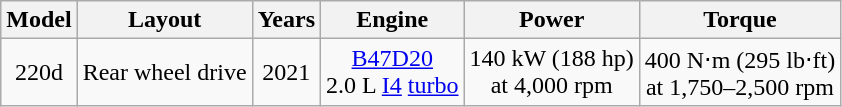<table class="wikitable sortable" style="text-align: center;">
<tr>
<th>Model</th>
<th>Layout</th>
<th>Years</th>
<th>Engine</th>
<th>Power</th>
<th>Torque</th>
</tr>
<tr>
<td>220d</td>
<td>Rear wheel drive</td>
<td>2021</td>
<td><a href='#'>B47D20</a><br>2.0 L <a href='#'>I4</a> <a href='#'>turbo</a></td>
<td>140 kW (188 hp)<br>at 4,000 rpm</td>
<td>400 N⋅m (295 lb⋅ft)<br>at 1,750–2,500 rpm</td>
</tr>
</table>
